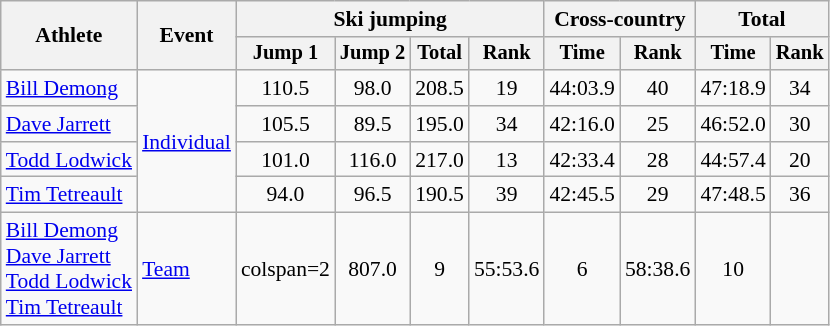<table class=wikitable style=font-size:90%;text-align:center>
<tr>
<th rowspan=2>Athlete</th>
<th rowspan=2>Event</th>
<th colspan=4>Ski jumping</th>
<th colspan=2>Cross-country</th>
<th colspan=2>Total</th>
</tr>
<tr style=font-size:95%>
<th>Jump 1</th>
<th>Jump 2</th>
<th>Total</th>
<th>Rank</th>
<th>Time</th>
<th>Rank</th>
<th>Time</th>
<th>Rank</th>
</tr>
<tr>
<td align=left><a href='#'>Bill Demong</a></td>
<td align=left rowspan=4><a href='#'>Individual</a></td>
<td>110.5</td>
<td>98.0</td>
<td>208.5</td>
<td>19</td>
<td>44:03.9</td>
<td>40</td>
<td>47:18.9</td>
<td>34</td>
</tr>
<tr>
<td align=left><a href='#'>Dave Jarrett</a></td>
<td>105.5</td>
<td>89.5</td>
<td>195.0</td>
<td>34</td>
<td>42:16.0</td>
<td>25</td>
<td>46:52.0</td>
<td>30</td>
</tr>
<tr>
<td align=left><a href='#'>Todd Lodwick</a></td>
<td>101.0</td>
<td>116.0</td>
<td>217.0</td>
<td>13</td>
<td>42:33.4</td>
<td>28</td>
<td>44:57.4</td>
<td>20</td>
</tr>
<tr>
<td align=left><a href='#'>Tim Tetreault</a></td>
<td>94.0</td>
<td>96.5</td>
<td>190.5</td>
<td>39</td>
<td>42:45.5</td>
<td>29</td>
<td>47:48.5</td>
<td>36</td>
</tr>
<tr>
<td align=left><a href='#'>Bill Demong</a><br><a href='#'>Dave Jarrett</a><br><a href='#'>Todd Lodwick</a><br><a href='#'>Tim Tetreault</a></td>
<td align=left><a href='#'>Team</a></td>
<td>colspan=2 </td>
<td>807.0</td>
<td>9</td>
<td>55:53.6</td>
<td>6</td>
<td>58:38.6</td>
<td>10</td>
</tr>
</table>
